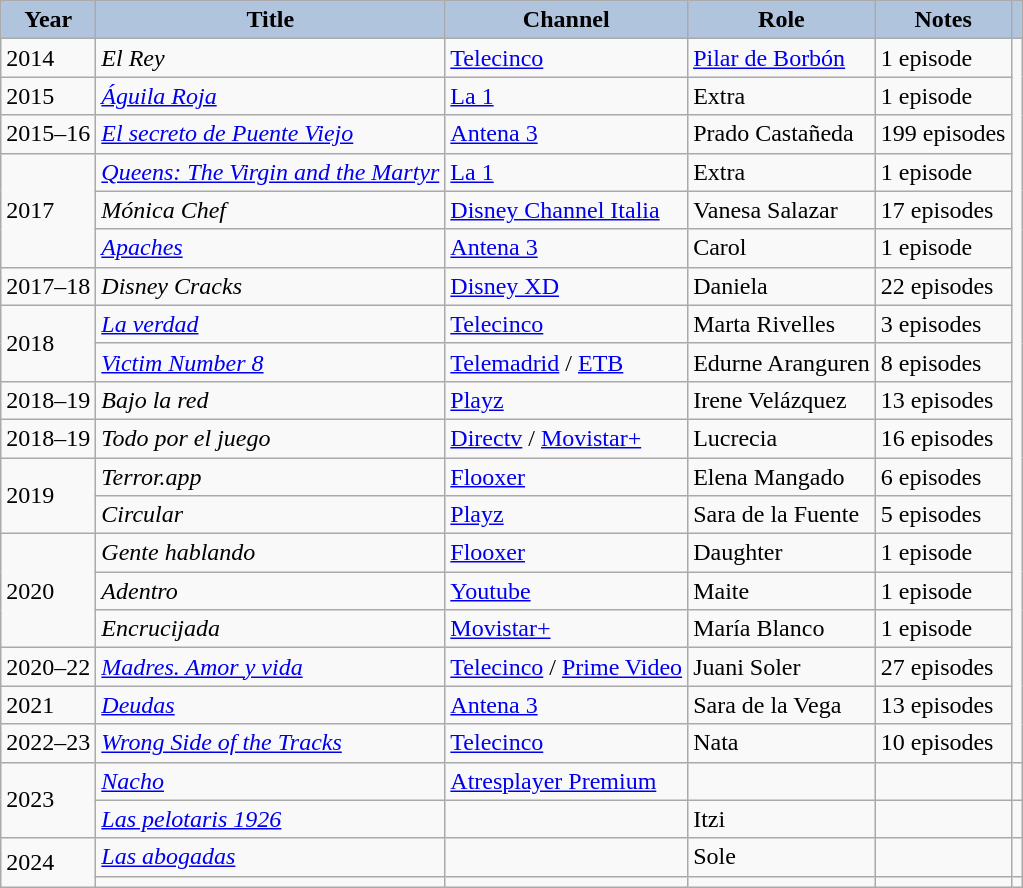<table class="wikitable">
<tr>
<th style="background: #B0C4DE;">Year</th>
<th style="background: #B0C4DE;">Title</th>
<th style="background: #B0C4DE;">Channel</th>
<th style="background: #B0C4DE;">Role</th>
<th style="background: #B0C4DE;">Notes</th>
<th style="background: #B0C4DE;"></th>
</tr>
<tr>
<td>2014</td>
<td><em>El Rey</em></td>
<td><a href='#'>Telecinco</a></td>
<td><a href='#'>Pilar de Borbón</a></td>
<td>1 episode</td>
</tr>
<tr>
<td>2015</td>
<td><em><a href='#'>Águila Roja</a></em></td>
<td><a href='#'>La 1</a></td>
<td>Extra</td>
<td>1 episode</td>
</tr>
<tr>
<td>2015–16</td>
<td><em><a href='#'>El secreto de Puente Viejo</a></em></td>
<td><a href='#'>Antena 3</a></td>
<td>Prado Castañeda</td>
<td>199 episodes</td>
</tr>
<tr>
<td rowspan="3">2017</td>
<td><em><a href='#'>Queens: The Virgin and the Martyr</a></em></td>
<td><a href='#'>La 1</a></td>
<td>Extra</td>
<td>1 episode</td>
</tr>
<tr>
<td><em>Mónica Chef</em></td>
<td><a href='#'>Disney Channel Italia</a></td>
<td>Vanesa Salazar</td>
<td>17 episodes</td>
</tr>
<tr>
<td><em><a href='#'>Apaches</a></em></td>
<td><a href='#'>Antena 3</a></td>
<td>Carol</td>
<td>1 episode</td>
</tr>
<tr>
<td>2017–18</td>
<td><em>Disney Cracks</em></td>
<td><a href='#'>Disney XD</a></td>
<td>Daniela</td>
<td>22 episodes</td>
</tr>
<tr>
<td rowspan="2">2018</td>
<td><em><a href='#'>La verdad</a></em></td>
<td><a href='#'>Telecinco</a></td>
<td>Marta Rivelles</td>
<td>3 episodes</td>
</tr>
<tr>
<td><em><a href='#'>Victim Number 8</a></em></td>
<td><a href='#'>Telemadrid</a> / <a href='#'>ETB</a></td>
<td>Edurne Aranguren</td>
<td>8 episodes</td>
</tr>
<tr>
<td>2018–19</td>
<td><em>Bajo la red</em></td>
<td><a href='#'>Playz</a></td>
<td>Irene Velázquez</td>
<td>13 episodes</td>
</tr>
<tr>
<td>2018–19</td>
<td><em>Todo por el juego</em></td>
<td><a href='#'>Directv</a> / <a href='#'>Movistar+</a></td>
<td>Lucrecia</td>
<td>16 episodes</td>
</tr>
<tr>
<td rowspan="2">2019</td>
<td><em>Terror.app</em></td>
<td><a href='#'>Flooxer</a></td>
<td>Elena Mangado</td>
<td>6 episodes</td>
</tr>
<tr>
<td><em>Circular</em></td>
<td><a href='#'>Playz</a></td>
<td>Sara de la Fuente</td>
<td>5 episodes</td>
</tr>
<tr>
<td rowspan="3">2020</td>
<td><em>Gente hablando</em></td>
<td><a href='#'>Flooxer</a></td>
<td>Daughter</td>
<td>1 episode</td>
</tr>
<tr>
<td><em>Adentro</em></td>
<td><a href='#'>Youtube</a></td>
<td>Maite</td>
<td>1 episode</td>
</tr>
<tr>
<td><em>Encrucijada</em></td>
<td><a href='#'>Movistar+</a></td>
<td>María Blanco</td>
<td>1 episode</td>
</tr>
<tr>
<td>2020–22</td>
<td><em><a href='#'>Madres. Amor y vida</a></em></td>
<td><a href='#'>Telecinco</a> / <a href='#'>Prime Video</a></td>
<td>Juani Soler</td>
<td>27 episodes</td>
</tr>
<tr>
<td>2021</td>
<td><em><a href='#'>Deudas</a></em></td>
<td><a href='#'>Antena 3</a></td>
<td>Sara de la Vega</td>
<td>13 episodes</td>
</tr>
<tr>
<td>2022–23</td>
<td><em><a href='#'>Wrong Side of the Tracks</a></em></td>
<td><a href='#'>Telecinco</a></td>
<td>Nata</td>
<td>10 episodes</td>
</tr>
<tr>
<td rowspan = "2">2023</td>
<td><em><a href='#'>Nacho</a></em></td>
<td><a href='#'>Atresplayer Premium</a></td>
<td></td>
<td></td>
<td align = "center"></td>
</tr>
<tr>
<td><em><a href='#'>Las pelotaris 1926</a></em></td>
<td></td>
<td>Itzi</td>
<td></td>
<td align = "center"></td>
</tr>
<tr>
<td rowspan = "2">2024</td>
<td><em><a href='#'>Las abogadas</a></em></td>
<td></td>
<td>Sole</td>
<td></td>
<td></td>
</tr>
<tr>
<td></td>
<td></td>
<td></td>
<td></td>
<td></td>
</tr>
</table>
